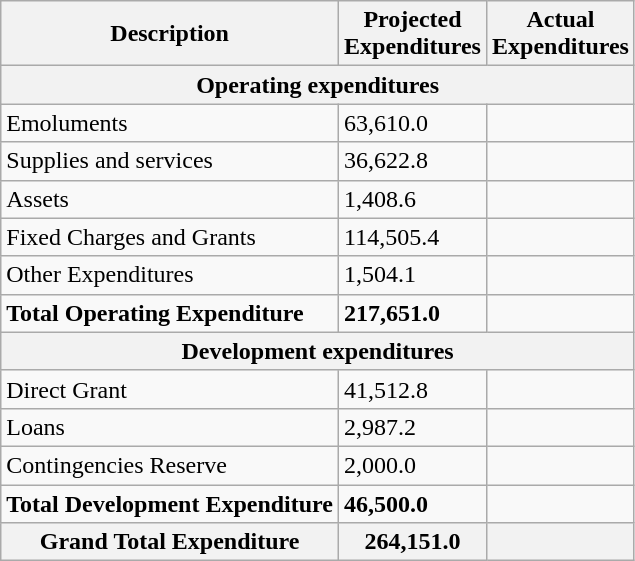<table class="wikitable sortable">
<tr>
<th>Description</th>
<th data-sort-type="number">Projected<br>Expenditures</th>
<th data-sort-type="number">Actual<br>Expenditures</th>
</tr>
<tr>
<th colspan=3>Operating expenditures</th>
</tr>
<tr>
<td>Emoluments</td>
<td>63,610.0</td>
<td></td>
</tr>
<tr>
<td>Supplies and services</td>
<td>36,622.8</td>
<td></td>
</tr>
<tr>
<td>Assets</td>
<td>1,408.6</td>
<td></td>
</tr>
<tr>
<td>Fixed Charges and Grants</td>
<td>114,505.4</td>
<td></td>
</tr>
<tr>
<td>Other Expenditures</td>
<td>1,504.1</td>
<td></td>
</tr>
<tr>
<td><strong>Total Operating Expenditure</strong></td>
<td><strong>217,651.0</strong></td>
<td></td>
</tr>
<tr>
<th colspan=3>Development expenditures</th>
</tr>
<tr>
<td>Direct Grant</td>
<td>41,512.8</td>
<td></td>
</tr>
<tr>
<td>Loans</td>
<td>2,987.2</td>
<td></td>
</tr>
<tr>
<td>Contingencies Reserve</td>
<td>2,000.0</td>
<td></td>
</tr>
<tr>
<td><strong>Total Development Expenditure</strong></td>
<td><strong>46,500.0</strong></td>
<td></td>
</tr>
<tr>
<th><strong>Grand Total Expenditure</strong></th>
<th>264,151.0</th>
<th></th>
</tr>
</table>
